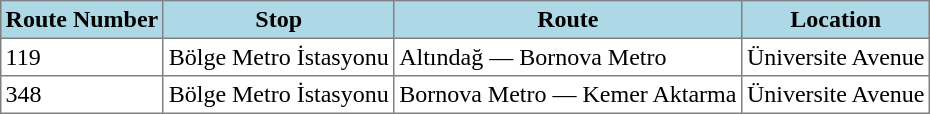<table class="toccolours" border="1" cellpadding="3" style="border-collapse:collapse; margin:0.2em auto;">
<tr style="background:lightblue;">
<th>Route Number</th>
<th>Stop</th>
<th>Route</th>
<th>Location</th>
</tr>
<tr>
<td>119</td>
<td>Bölge Metro İstasyonu</td>
<td>Altındağ — Bornova Metro</td>
<td>Üniversite Avenue</td>
</tr>
<tr>
<td>348</td>
<td>Bölge Metro İstasyonu</td>
<td>Bornova Metro — Kemer Aktarma</td>
<td>Üniversite Avenue</td>
</tr>
</table>
